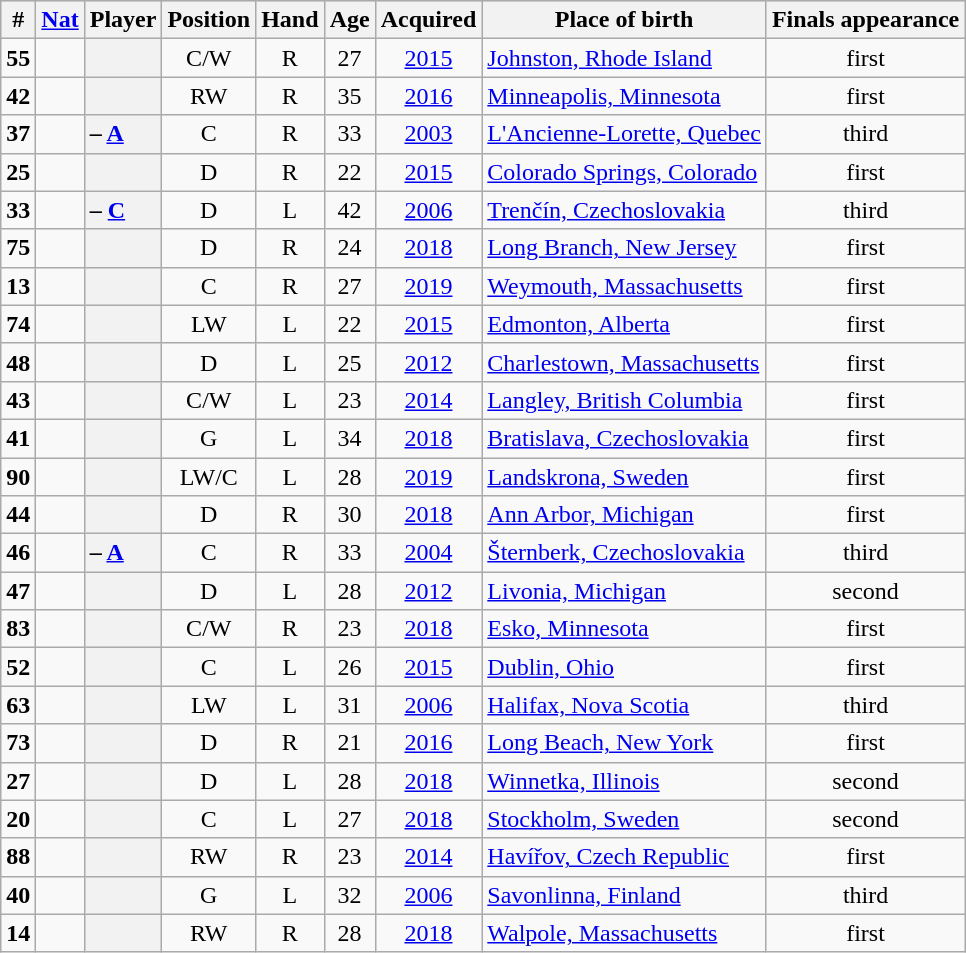<table class="sortable wikitable plainrowheaders" style="text-align:center;">
<tr style="background:#ddd;">
<th scope="col">#</th>
<th scope="col"><a href='#'>Nat</a></th>
<th scope="col">Player</th>
<th scope="col">Position</th>
<th scope="col">Hand</th>
<th scope="col">Age</th>
<th scope="col">Acquired</th>
<th scope="col" class="unsortable">Place of birth</th>
<th scope="col" class="unsortable">Finals appearance</th>
</tr>
<tr>
<td><strong>55</strong></td>
<td></td>
<th scope="row" style="text-align:left;"></th>
<td>C/W</td>
<td>R</td>
<td>27</td>
<td><a href='#'>2015</a></td>
<td style="text-align:left;"><a href='#'>Johnston, Rhode Island</a></td>
<td>first</td>
</tr>
<tr>
<td><strong>42</strong></td>
<td></td>
<th scope="row" style="text-align:left;"></th>
<td>RW</td>
<td>R</td>
<td>35</td>
<td><a href='#'>2016</a></td>
<td style="text-align:left;"><a href='#'>Minneapolis, Minnesota</a></td>
<td>first</td>
</tr>
<tr>
<td><strong>37</strong></td>
<td></td>
<th scope="row" style="text-align:left;"> – <strong><a href='#'>A</a></strong></th>
<td>C</td>
<td>R</td>
<td>33</td>
<td><a href='#'>2003</a></td>
<td style="text-align:left;"><a href='#'>L'Ancienne-Lorette, Quebec</a></td>
<td>third </td>
</tr>
<tr>
<td><strong>25</strong></td>
<td></td>
<th scope="row" style="text-align:left;"></th>
<td>D</td>
<td>R</td>
<td>22</td>
<td><a href='#'>2015</a></td>
<td style="text-align:left;"><a href='#'>Colorado Springs, Colorado</a></td>
<td>first</td>
</tr>
<tr>
<td><strong>33</strong></td>
<td></td>
<th scope="row" style="text-align:left;"> – <strong><a href='#'>C</a></strong></th>
<td>D</td>
<td>L</td>
<td>42</td>
<td><a href='#'>2006</a></td>
<td style="text-align:left;"><a href='#'>Trenčín, Czechoslovakia</a></td>
<td>third </td>
</tr>
<tr>
<td><strong>75</strong></td>
<td></td>
<th scope="row" style="text-align:left;"></th>
<td>D</td>
<td>R</td>
<td>24</td>
<td><a href='#'>2018</a></td>
<td style="text-align:left;"><a href='#'>Long Branch, New Jersey</a></td>
<td>first</td>
</tr>
<tr>
<td><strong>13</strong></td>
<td></td>
<th scope="row" style="text-align:left;"></th>
<td>C</td>
<td>R</td>
<td>27</td>
<td><a href='#'>2019</a></td>
<td style="text-align:left;"><a href='#'>Weymouth, Massachusetts</a></td>
<td>first</td>
</tr>
<tr>
<td><strong>74</strong></td>
<td></td>
<th scope="row" style="text-align:left;"></th>
<td>LW</td>
<td>L</td>
<td>22</td>
<td><a href='#'>2015</a></td>
<td style="text-align:left;"><a href='#'>Edmonton, Alberta</a></td>
<td>first</td>
</tr>
<tr>
<td><strong>48</strong></td>
<td></td>
<th scope="row" style="text-align:left;"></th>
<td>D</td>
<td>L</td>
<td>25</td>
<td><a href='#'>2012</a></td>
<td style="text-align:left;"><a href='#'>Charlestown, Massachusetts</a></td>
<td>first</td>
</tr>
<tr>
<td><strong>43</strong></td>
<td></td>
<th scope="row" style="text-align:left;"></th>
<td>C/W</td>
<td>L</td>
<td>23</td>
<td><a href='#'>2014</a></td>
<td style="text-align:left;"><a href='#'>Langley, British Columbia</a></td>
<td>first</td>
</tr>
<tr>
<td><strong>41</strong></td>
<td></td>
<th scope="row" style="text-align:left;"></th>
<td>G</td>
<td>L</td>
<td>34</td>
<td><a href='#'>2018</a></td>
<td style="text-align:left;"><a href='#'>Bratislava, Czechoslovakia</a></td>
<td>first</td>
</tr>
<tr>
<td><strong>90</strong></td>
<td></td>
<th scope="row" style="text-align:left;"></th>
<td>LW/C</td>
<td>L</td>
<td>28</td>
<td><a href='#'>2019</a></td>
<td style="text-align:left;"><a href='#'>Landskrona, Sweden</a></td>
<td>first</td>
</tr>
<tr>
<td><strong>44</strong></td>
<td></td>
<th scope="row" style="text-align:left;"></th>
<td>D</td>
<td>R</td>
<td>30</td>
<td><a href='#'>2018</a></td>
<td style="text-align:left;"><a href='#'>Ann Arbor, Michigan</a></td>
<td>first</td>
</tr>
<tr>
<td><strong>46</strong></td>
<td></td>
<th scope="row" style="text-align:left;"> – <strong><a href='#'>A</a></strong></th>
<td>C</td>
<td>R</td>
<td>33</td>
<td><a href='#'>2004</a></td>
<td style="text-align:left;"><a href='#'>Šternberk, Czechoslovakia</a></td>
<td>third </td>
</tr>
<tr>
<td><strong>47</strong></td>
<td></td>
<th scope="row" style="text-align:left;"></th>
<td>D</td>
<td>L</td>
<td>28</td>
<td><a href='#'>2012</a></td>
<td style="text-align:left;"><a href='#'>Livonia, Michigan</a></td>
<td>second </td>
</tr>
<tr>
<td><strong>83</strong></td>
<td></td>
<th scope="row" style="text-align:left;"></th>
<td>C/W</td>
<td>R</td>
<td>23</td>
<td><a href='#'>2018</a></td>
<td style="text-align:left;"><a href='#'>Esko, Minnesota</a></td>
<td>first</td>
</tr>
<tr>
<td><strong>52</strong></td>
<td></td>
<th scope="row" style="text-align:left;"></th>
<td>C</td>
<td>L</td>
<td>26</td>
<td><a href='#'>2015</a></td>
<td style="text-align:left;"><a href='#'>Dublin, Ohio</a></td>
<td>first</td>
</tr>
<tr>
<td><strong>63</strong></td>
<td></td>
<th scope="row" style="text-align:left;"></th>
<td>LW</td>
<td>L</td>
<td>31</td>
<td><a href='#'>2006</a></td>
<td style="text-align:left;"><a href='#'>Halifax, Nova Scotia</a></td>
<td>third </td>
</tr>
<tr>
<td><strong>73</strong></td>
<td></td>
<th scope="row" style="text-align:left;"></th>
<td>D</td>
<td>R</td>
<td>21</td>
<td><a href='#'>2016</a></td>
<td style="text-align:left;"><a href='#'>Long Beach, New York</a></td>
<td>first</td>
</tr>
<tr>
<td><strong>27</strong></td>
<td></td>
<th scope="row" style="text-align:left;"></th>
<td>D</td>
<td>L</td>
<td>28</td>
<td><a href='#'>2018</a></td>
<td style="text-align:left;"><a href='#'>Winnetka, Illinois</a></td>
<td>second </td>
</tr>
<tr>
<td><strong>20</strong></td>
<td></td>
<th scope="row" style="text-align:left;"></th>
<td>C</td>
<td>L</td>
<td>27</td>
<td><a href='#'>2018</a></td>
<td style="text-align:left;"><a href='#'>Stockholm, Sweden</a></td>
<td>second </td>
</tr>
<tr>
<td><strong>88</strong></td>
<td></td>
<th scope="row" style="text-align:left;"></th>
<td>RW</td>
<td>R</td>
<td>23</td>
<td><a href='#'>2014</a></td>
<td style="text-align:left;"><a href='#'>Havířov, Czech Republic</a></td>
<td>first</td>
</tr>
<tr>
<td><strong>40</strong></td>
<td></td>
<th scope="row" style="text-align:left;"></th>
<td>G</td>
<td>L</td>
<td>32</td>
<td><a href='#'>2006</a></td>
<td style="text-align:left;"><a href='#'>Savonlinna, Finland</a></td>
<td>third </td>
</tr>
<tr>
<td><strong>14</strong></td>
<td></td>
<th scope="row" style="text-align:left;"></th>
<td>RW</td>
<td>R</td>
<td>28</td>
<td><a href='#'>2018</a></td>
<td style="text-align:left;"><a href='#'>Walpole, Massachusetts</a></td>
<td>first</td>
</tr>
</table>
